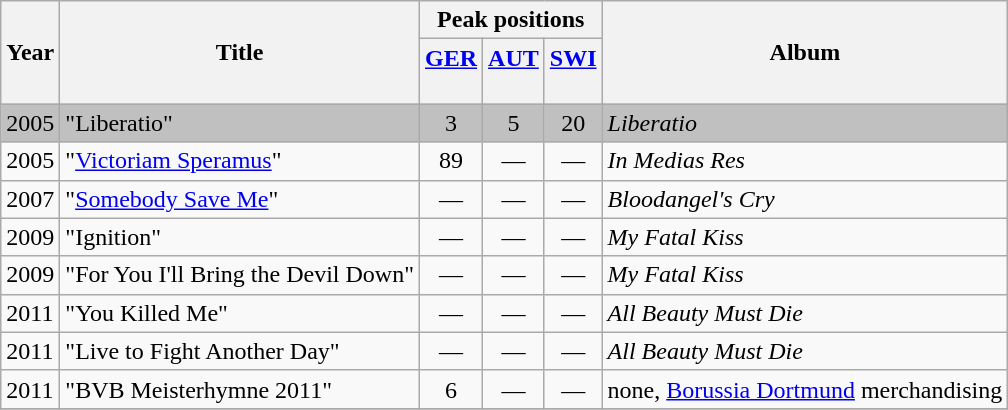<table class="wikitable">
<tr>
<th rowspan="2">Year</th>
<th rowspan="2">Title</th>
<th colspan="3">Peak positions</th>
<th rowspan="2">Album</th>
</tr>
<tr>
<th width="30"><a href='#'>GER</a><br><br></th>
<th width="30"><a href='#'>AUT</a><br><br></th>
<th width="30"><a href='#'>SWI</a><br><br></th>
</tr>
<tr style="background: silver; color: black">
<td>2005</td>
<td>"Liberatio"</td>
<td align="center" >3</td>
<td align="center" >5</td>
<td align="center" >20</td>
<td><em>Liberatio</em></td>
</tr>
<tr>
<td>2005</td>
<td>"<a href='#'>Victoriam Speramus</a>"</td>
<td align="center" >89</td>
<td align="center" >—</td>
<td align="center" >—</td>
<td><em>In Medias Res</em></td>
</tr>
<tr>
<td>2007</td>
<td>"<a href='#'>Somebody Save Me</a>"</td>
<td align="center" >—</td>
<td align="center" >—</td>
<td align="center" >—</td>
<td><em>Bloodangel's Cry</em></td>
</tr>
<tr>
<td>2009</td>
<td>"Ignition"</td>
<td align="center" >—</td>
<td align="center" >—</td>
<td align="center" >—</td>
<td><em>My Fatal Kiss</em></td>
</tr>
<tr>
<td>2009</td>
<td>"For You I'll Bring the Devil Down"</td>
<td align="center" >—</td>
<td align="center" >—</td>
<td align="center" >—</td>
<td><em>My Fatal Kiss</em></td>
</tr>
<tr>
<td>2011</td>
<td>"You Killed Me"</td>
<td align="center" >—</td>
<td align="center" >—</td>
<td align="center" >—</td>
<td><em>All Beauty Must Die</em></td>
</tr>
<tr>
<td>2011</td>
<td>"Live to Fight Another Day"</td>
<td align="center" >—</td>
<td align="center" >—</td>
<td align="center" >—</td>
<td><em>All Beauty Must Die</em></td>
</tr>
<tr>
<td>2011</td>
<td>"BVB Meisterhymne 2011"</td>
<td align="center" >6</td>
<td align="center" >—</td>
<td align="center" >—</td>
<td>none, <a href='#'>Borussia Dortmund</a> merchandising</td>
</tr>
<tr>
</tr>
</table>
